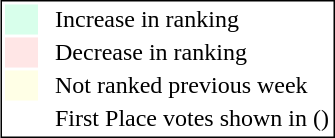<table style="border:1px solid black; float:right;">
<tr>
<td style="background:#D8FFEB; width:20px;"></td>
<td> </td>
<td>Increase in ranking</td>
</tr>
<tr>
<td style="background:#FFE6E6; width:20px;"></td>
<td> </td>
<td>Decrease in ranking</td>
</tr>
<tr>
<td style="background:#FFFFE6; width:20px;"></td>
<td> </td>
<td>Not ranked previous week</td>
</tr>
<tr>
<td> </td>
<td> </td>
<td>First Place votes shown in ()</td>
</tr>
</table>
